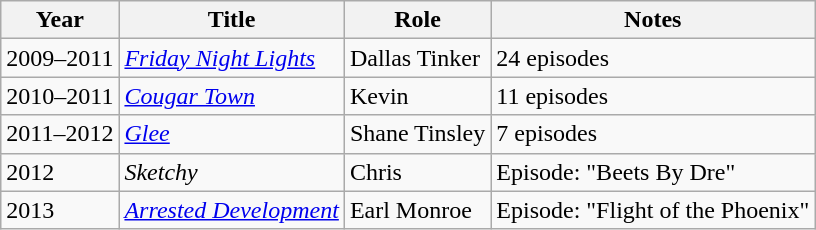<table class="wikitable">
<tr>
<th>Year</th>
<th>Title</th>
<th>Role</th>
<th>Notes</th>
</tr>
<tr>
<td>2009–2011</td>
<td><a href='#'><em>Friday Night Lights</em></a></td>
<td>Dallas Tinker</td>
<td>24 episodes</td>
</tr>
<tr>
<td>2010–2011</td>
<td><em><a href='#'>Cougar Town</a></em></td>
<td>Kevin</td>
<td>11 episodes</td>
</tr>
<tr>
<td>2011–2012</td>
<td><a href='#'><em>Glee</em></a></td>
<td>Shane Tinsley</td>
<td>7 episodes</td>
</tr>
<tr>
<td>2012</td>
<td><em>Sketchy</em></td>
<td>Chris</td>
<td>Episode: "Beets By Dre"</td>
</tr>
<tr>
<td>2013</td>
<td><em><a href='#'>Arrested Development</a></em></td>
<td>Earl Monroe</td>
<td>Episode: "Flight of the Phoenix"</td>
</tr>
</table>
